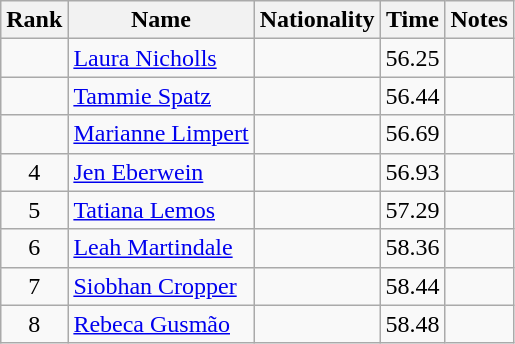<table class="wikitable sortable" style="text-align:center">
<tr>
<th>Rank</th>
<th>Name</th>
<th>Nationality</th>
<th>Time</th>
<th>Notes</th>
</tr>
<tr>
<td></td>
<td align=left><a href='#'>Laura Nicholls</a></td>
<td align=left></td>
<td>56.25</td>
<td></td>
</tr>
<tr>
<td></td>
<td align=left><a href='#'>Tammie Spatz</a></td>
<td align=left></td>
<td>56.44</td>
<td></td>
</tr>
<tr>
<td></td>
<td align=left><a href='#'>Marianne Limpert</a></td>
<td align=left></td>
<td>56.69</td>
<td></td>
</tr>
<tr>
<td>4</td>
<td align=left><a href='#'>Jen Eberwein</a></td>
<td align=left></td>
<td>56.93</td>
<td></td>
</tr>
<tr>
<td>5</td>
<td align=left><a href='#'>Tatiana Lemos</a></td>
<td align=left></td>
<td>57.29</td>
<td></td>
</tr>
<tr>
<td>6</td>
<td align=left><a href='#'>Leah Martindale</a></td>
<td align=left></td>
<td>58.36</td>
<td></td>
</tr>
<tr>
<td>7</td>
<td align=left><a href='#'>Siobhan Cropper</a></td>
<td align=left></td>
<td>58.44</td>
<td></td>
</tr>
<tr>
<td>8</td>
<td align=left><a href='#'>Rebeca Gusmão</a></td>
<td align=left></td>
<td>58.48</td>
<td></td>
</tr>
</table>
